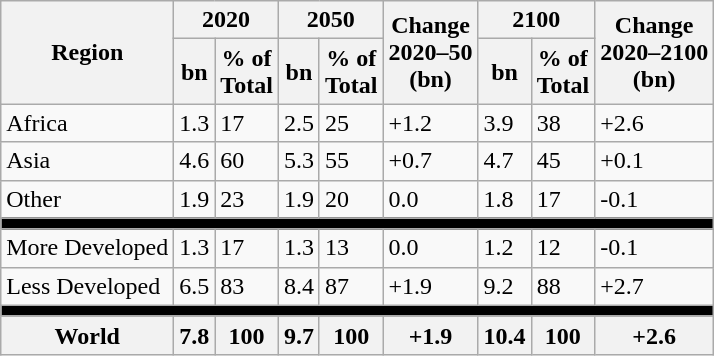<table class="wikitable">
<tr>
<th rowspan="2">Region</th>
<th colspan="2">2020</th>
<th colspan="2">2050</th>
<th rowspan="2">Change<br>2020–50<br>(bn)</th>
<th colspan="2">2100</th>
<th rowspan="2">Change<br>2020–2100<br>(bn)</th>
</tr>
<tr>
<th>bn</th>
<th>% of<br>Total</th>
<th>bn</th>
<th>% of<br>Total</th>
<th>bn</th>
<th>% of<br>Total</th>
</tr>
<tr>
<td>Africa</td>
<td>1.3</td>
<td>17</td>
<td>2.5</td>
<td>25</td>
<td>+1.2</td>
<td>3.9</td>
<td>38</td>
<td>+2.6</td>
</tr>
<tr>
<td>Asia</td>
<td>4.6</td>
<td>60</td>
<td>5.3</td>
<td>55</td>
<td>+0.7</td>
<td>4.7</td>
<td>45</td>
<td>+0.1</td>
</tr>
<tr>
<td>Other</td>
<td>1.9</td>
<td>23</td>
<td>1.9</td>
<td>20</td>
<td>0.0</td>
<td>1.8</td>
<td>17</td>
<td>-0.1</td>
</tr>
<tr>
<td colspan="9" style="background:#000000;"></td>
</tr>
<tr>
<td>More Developed</td>
<td>1.3</td>
<td>17</td>
<td>1.3</td>
<td>13</td>
<td>0.0</td>
<td>1.2</td>
<td>12</td>
<td>-0.1</td>
</tr>
<tr>
<td>Less Developed</td>
<td>6.5</td>
<td>83</td>
<td>8.4</td>
<td>87</td>
<td>+1.9</td>
<td>9.2</td>
<td>88</td>
<td>+2.7</td>
</tr>
<tr>
<td colspan="9" style="background:#000000;"></td>
</tr>
<tr>
<th>World</th>
<th>7.8</th>
<th>100</th>
<th>9.7</th>
<th>100</th>
<th>+1.9</th>
<th>10.4</th>
<th>100</th>
<th>+2.6</th>
</tr>
</table>
